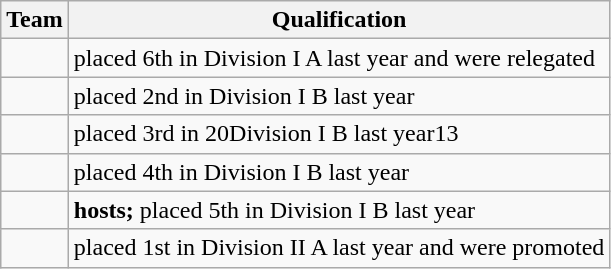<table class="wikitable">
<tr>
<th>Team</th>
<th>Qualification</th>
</tr>
<tr>
<td></td>
<td>placed 6th in Division I A last year and were relegated</td>
</tr>
<tr>
<td></td>
<td>placed 2nd in Division I B last year</td>
</tr>
<tr>
<td></td>
<td>placed 3rd in 20Division I B last year13</td>
</tr>
<tr>
<td></td>
<td>placed 4th in Division I B last year</td>
</tr>
<tr>
<td></td>
<td><strong>hosts;</strong> placed 5th in Division I B last year</td>
</tr>
<tr>
<td></td>
<td>placed 1st in Division II A last year and were promoted</td>
</tr>
</table>
